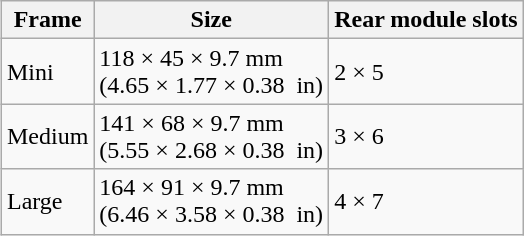<table class="wikitable" align="right">
<tr>
<th>Frame</th>
<th>Size</th>
<th>Rear module slots</th>
</tr>
<tr>
<td>Mini</td>
<td>118 × 45 × 9.7 mm<br>(4.65 × 1.77 × 0.38  in)</td>
<td>2 × 5</td>
</tr>
<tr>
<td>Medium</td>
<td>141 × 68 × 9.7 mm<br>(5.55 × 2.68 × 0.38  in)</td>
<td>3 × 6</td>
</tr>
<tr>
<td>Large</td>
<td>164 × 91 × 9.7 mm<br>(6.46 × 3.58 × 0.38  in)</td>
<td>4 × 7</td>
</tr>
</table>
